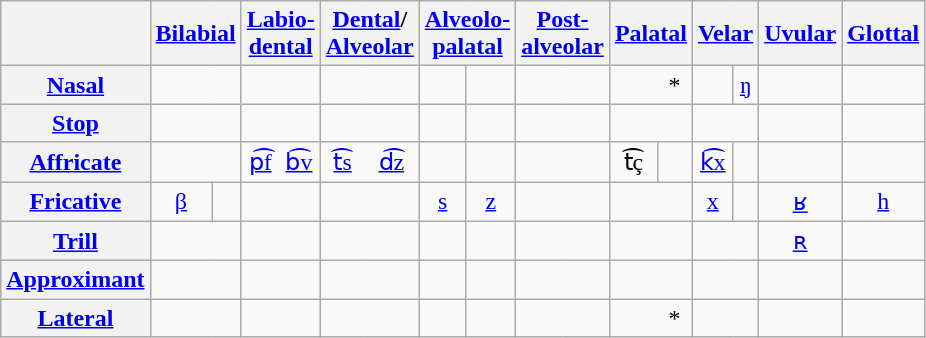<table class="wikitable" style="text-align: center;">
<tr>
<th></th>
<th colspan="2"><a href='#'>Bilabial</a></th>
<th colspan="2"><a href='#'>Labio-<br>dental</a></th>
<th colspan="2"><a href='#'>Dental</a>/<br><a href='#'>Alveolar</a></th>
<th colspan="2"><a href='#'>Alveolo-<br>palatal</a></th>
<th colspan="2"><a href='#'>Post-<br>alveolar</a></th>
<th colspan="2"><a href='#'>Palatal</a></th>
<th colspan="2"><a href='#'>Velar</a></th>
<th><a href='#'>Uvular</a></th>
<th><a href='#'>Glottal</a></th>
</tr>
<tr>
<th><a href='#'>Nasal</a></th>
<td colspan="2" style="border-right: 0;"></td>
<td colspan="2"></td>
<td style="border-right: 0;"></td>
<td style="border-left: 0;"></td>
<td></td>
<td></td>
<td colspan="2"></td>
<td style="border-right: 0;"> </td>
<td style="border-left: 0;">*</td>
<td></td>
<td><a href='#'>ŋ</a></td>
<td></td>
<td></td>
</tr>
<tr>
<th><a href='#'>Stop</a></th>
<td style="border-right: 0;"></td>
<td style="border-left: 0;"></td>
<td colspan="2"></td>
<td style="border-right: 0;"></td>
<td style="border-left: 0;"></td>
<td></td>
<td></td>
<td colspan="2"></td>
<td colspan="2"></td>
<td style="border-right: 0;"></td>
<td style="border-left: 0;"></td>
<td></td>
<td></td>
</tr>
<tr>
<th><a href='#'>Affricate</a></th>
<td colspan="2"></td>
<td style="border-right: 0;"><a href='#'>p͡f</a></td>
<td style="border-left: 0;"><a href='#'>b͡v</a></td>
<td style="border-right: 0;"><a href='#'>t͡s</a></td>
<td style="border-left: 0;"><a href='#'>d͡z</a></td>
<td></td>
<td></td>
<td style="border-right: 0;"></td>
<td style="border-left: 0;"></td>
<td>t͡ç</td>
<td></td>
<td><a href='#'>k͡x</a></td>
<td></td>
<td></td>
<td></td>
</tr>
<tr>
<th><a href='#'>Fricative</a></th>
<td><a href='#'>β</a></td>
<td></td>
<td style="border-right: 0;"></td>
<td style="border-left: 0;"></td>
<td style="border-right: 0;"></td>
<td style="border-left: 0;"></td>
<td><a href='#'>s</a></td>
<td><a href='#'>z</a></td>
<td style="border-right: 0;"></td>
<td style="border-left: 0;"></td>
<td colspan="2"></td>
<td><a href='#'>x</a></td>
<td></td>
<td><a href='#'>ʁ</a></td>
<td><a href='#'>h</a></td>
</tr>
<tr>
<th><a href='#'>Trill</a></th>
<td colspan="2"></td>
<td colspan="2"></td>
<td style="border-right: 0;"></td>
<td style="border-left: 0;"></td>
<td></td>
<td></td>
<td colspan="2"></td>
<td colspan="2"></td>
<td colspan="2"></td>
<td><a href='#'>ʀ</a></td>
<td></td>
</tr>
<tr>
<th><a href='#'>Approximant</a></th>
<td colspan="2"></td>
<td colspan="2"></td>
<td colspan="2"></td>
<td></td>
<td></td>
<td colspan="2"></td>
<td style="border-right: 0;"> </td>
<td style="border-left: 0;"></td>
<td style="border-right: 0;"> </td>
<td style="border-left: 0;"></td>
<td></td>
<td></td>
</tr>
<tr>
<th><a href='#'>Lateral</a></th>
<td colspan="2"></td>
<td colspan="2"></td>
<td style="border-right: 0;"></td>
<td style="border-left: 0;"></td>
<td></td>
<td></td>
<td colspan="2"></td>
<td style="border-right: 0;"> </td>
<td style="border-left: 0;">*</td>
<td colspan="2"></td>
<td></td>
<td></td>
</tr>
</table>
